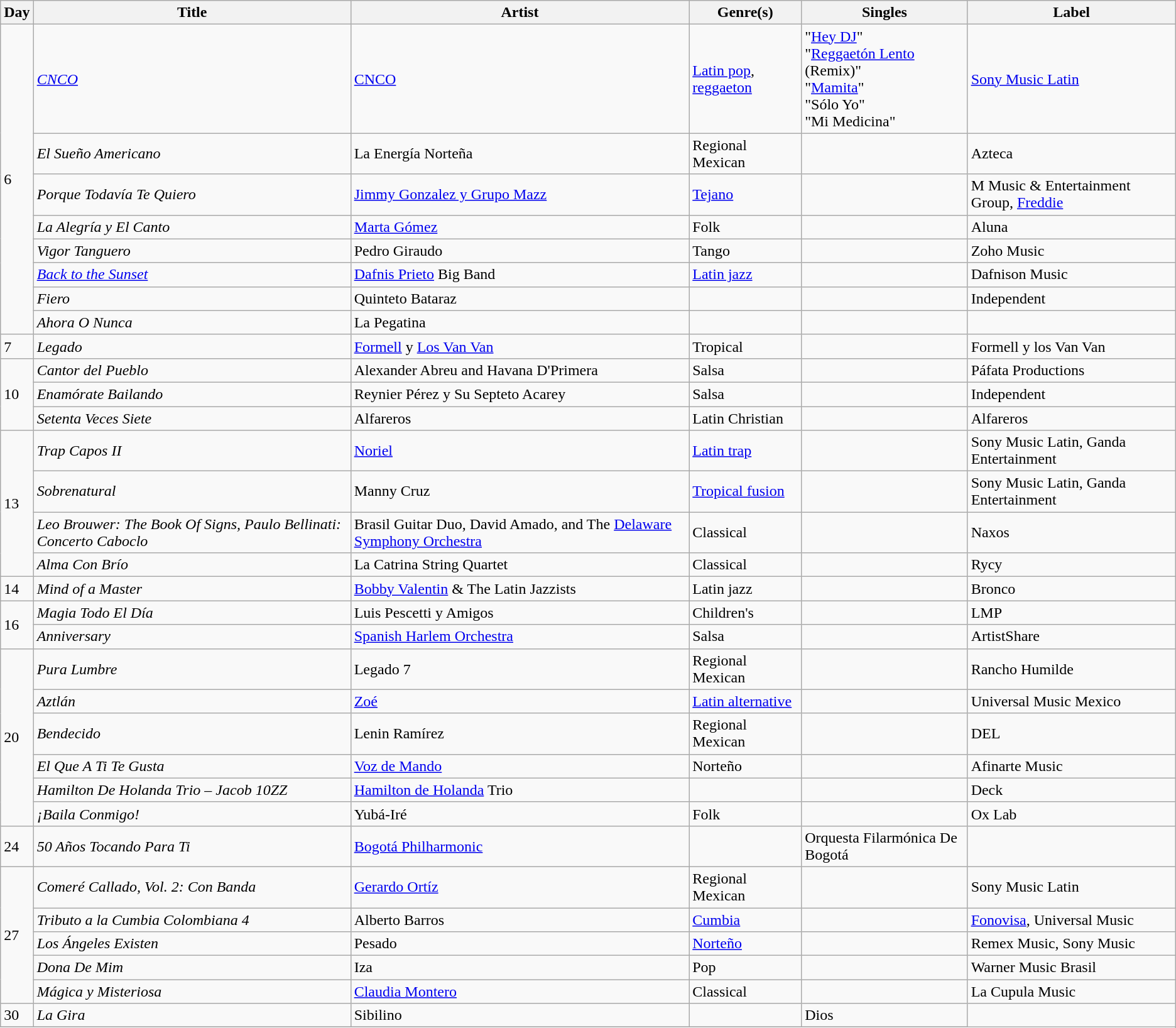<table class="wikitable sortable" style="text-align: left;">
<tr>
<th>Day</th>
<th>Title</th>
<th>Artist</th>
<th>Genre(s)</th>
<th>Singles</th>
<th>Label</th>
</tr>
<tr>
<td rowspan="8">6</td>
<td><em><a href='#'>CNCO</a></em></td>
<td><a href='#'>CNCO</a></td>
<td><a href='#'>Latin pop</a>, <a href='#'>reggaeton</a></td>
<td>"<a href='#'>Hey DJ</a>"<br>"<a href='#'>Reggaetón Lento</a> (Remix)"<br>"<a href='#'>Mamita</a>"<br>"Sólo Yo"<br>"Mi Medicina"</td>
<td><a href='#'>Sony Music Latin</a></td>
</tr>
<tr>
<td><em>El Sueño Americano</em></td>
<td>La Energía Norteña</td>
<td>Regional Mexican</td>
<td></td>
<td>Azteca</td>
</tr>
<tr>
<td><em>Porque Todavía Te Quiero</em></td>
<td><a href='#'>Jimmy Gonzalez y Grupo Mazz</a></td>
<td><a href='#'>Tejano</a></td>
<td></td>
<td>M Music & Entertainment Group, <a href='#'>Freddie</a></td>
</tr>
<tr>
<td><em>La Alegría y El Canto</em></td>
<td><a href='#'>Marta Gómez</a></td>
<td>Folk</td>
<td></td>
<td>Aluna</td>
</tr>
<tr>
<td><em>Vigor Tanguero</em></td>
<td>Pedro Giraudo</td>
<td>Tango</td>
<td></td>
<td>Zoho Music</td>
</tr>
<tr>
<td><em><a href='#'>Back to the Sunset</a></em></td>
<td><a href='#'>Dafnis Prieto</a> Big Band</td>
<td><a href='#'>Latin jazz</a></td>
<td></td>
<td>Dafnison Music</td>
</tr>
<tr>
<td><em>Fiero</em></td>
<td>Quinteto Bataraz</td>
<td></td>
<td></td>
<td>Independent</td>
</tr>
<tr>
<td><em>Ahora O Nunca</em></td>
<td>La Pegatina</td>
<td></td>
<td></td>
<td></td>
</tr>
<tr>
<td>7</td>
<td><em>Legado</em></td>
<td><a href='#'>Formell</a> y <a href='#'>Los Van Van</a></td>
<td>Tropical</td>
<td></td>
<td>Formell y los Van Van</td>
</tr>
<tr>
<td rowspan="3">10</td>
<td><em>Cantor del Pueblo</em></td>
<td>Alexander Abreu and Havana D'Primera</td>
<td>Salsa</td>
<td></td>
<td>Páfata Productions</td>
</tr>
<tr>
<td><em>Enamórate Bailando</em></td>
<td>Reynier Pérez y Su Septeto Acarey</td>
<td>Salsa</td>
<td></td>
<td>Independent</td>
</tr>
<tr>
<td><em>Setenta Veces Siete</em></td>
<td>Alfareros</td>
<td>Latin Christian</td>
<td></td>
<td>Alfareros</td>
</tr>
<tr>
<td rowspan="4">13</td>
<td><em>Trap Capos II</em></td>
<td><a href='#'>Noriel</a></td>
<td><a href='#'>Latin trap</a></td>
<td></td>
<td>Sony Music Latin, Ganda Entertainment</td>
</tr>
<tr>
<td><em>Sobrenatural</em></td>
<td>Manny Cruz</td>
<td><a href='#'>Tropical fusion</a></td>
<td></td>
<td>Sony Music Latin, Ganda Entertainment</td>
</tr>
<tr>
<td><em>Leo Brouwer: The Book Of Signs, Paulo Bellinati: Concerto Caboclo</em></td>
<td>Brasil Guitar Duo, David Amado, and The <a href='#'>Delaware Symphony Orchestra</a></td>
<td>Classical</td>
<td></td>
<td>Naxos</td>
</tr>
<tr>
<td><em>Alma Con Brío</em></td>
<td>La Catrina String Quartet</td>
<td>Classical</td>
<td></td>
<td>Rycy</td>
</tr>
<tr>
<td>14</td>
<td><em>Mind of a Master</em></td>
<td><a href='#'>Bobby Valentin</a> & The Latin Jazzists</td>
<td>Latin jazz</td>
<td></td>
<td>Bronco</td>
</tr>
<tr>
<td rowspan="2">16</td>
<td><em>Magia Todo El Día</em></td>
<td>Luis Pescetti y Amigos</td>
<td>Children's</td>
<td></td>
<td>LMP</td>
</tr>
<tr>
<td><em>Anniversary</em></td>
<td><a href='#'>Spanish Harlem Orchestra</a></td>
<td>Salsa</td>
<td></td>
<td>ArtistShare</td>
</tr>
<tr>
<td rowspan="6">20</td>
<td><em>Pura Lumbre</em></td>
<td>Legado 7</td>
<td>Regional Mexican</td>
<td></td>
<td>Rancho Humilde</td>
</tr>
<tr>
<td><em>Aztlán</em></td>
<td><a href='#'>Zoé</a></td>
<td><a href='#'>Latin alternative</a></td>
<td></td>
<td>Universal Music Mexico</td>
</tr>
<tr>
<td><em>Bendecido</em></td>
<td>Lenin Ramírez</td>
<td>Regional Mexican</td>
<td></td>
<td>DEL</td>
</tr>
<tr>
<td><em>El Que A Ti Te Gusta</em></td>
<td><a href='#'>Voz de Mando</a></td>
<td>Norteño</td>
<td></td>
<td>Afinarte Music</td>
</tr>
<tr>
<td><em>Hamilton De Holanda Trio – Jacob 10ZZ</em></td>
<td><a href='#'>Hamilton de Holanda</a> Trio</td>
<td></td>
<td></td>
<td>Deck</td>
</tr>
<tr>
<td><em>¡Baila Conmigo!</em></td>
<td>Yubá-Iré</td>
<td>Folk</td>
<td></td>
<td>Ox Lab</td>
</tr>
<tr>
<td>24</td>
<td><em>50 Años Tocando Para Ti</em></td>
<td><a href='#'>Bogotá Philharmonic</a></td>
<td></td>
<td>Orquesta Filarmónica De Bogotá</td>
</tr>
<tr>
<td rowspan="5">27</td>
<td><em>Comeré Callado, Vol. 2: Con Banda</em></td>
<td><a href='#'>Gerardo Ortíz</a></td>
<td>Regional Mexican</td>
<td></td>
<td>Sony Music Latin</td>
</tr>
<tr>
<td><em>Tributo a la Cumbia Colombiana 4</em></td>
<td>Alberto Barros</td>
<td><a href='#'>Cumbia</a></td>
<td></td>
<td><a href='#'>Fonovisa</a>, Universal Music</td>
</tr>
<tr>
<td><em>Los Ángeles Existen</em></td>
<td>Pesado</td>
<td><a href='#'>Norteño</a></td>
<td></td>
<td>Remex Music, Sony Music</td>
</tr>
<tr>
<td><em>Dona De Mim</em></td>
<td>Iza</td>
<td>Pop</td>
<td></td>
<td>Warner Music Brasil</td>
</tr>
<tr>
<td><em>Mágica y Misteriosa</em></td>
<td><a href='#'>Claudia Montero</a></td>
<td>Classical</td>
<td></td>
<td>La Cupula Music</td>
</tr>
<tr>
<td>30</td>
<td><em>La Gira</em></td>
<td>Sibilino</td>
<td></td>
<td>Dios</td>
</tr>
<tr>
</tr>
</table>
